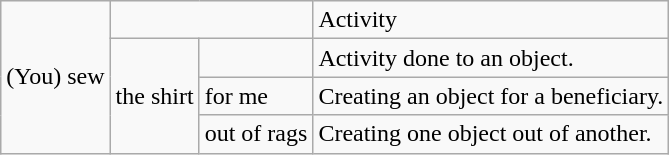<table class="wikitable">
<tr>
<td rowspan="4">(You) sew</td>
<td colspan="2"></td>
<td>Activity</td>
</tr>
<tr>
<td rowspan="3">the shirt</td>
<td></td>
<td>Activity done to an object.</td>
</tr>
<tr>
<td>for me</td>
<td>Creating an object for a beneficiary.</td>
</tr>
<tr>
<td>out of rags</td>
<td>Creating one object out of another.</td>
</tr>
</table>
